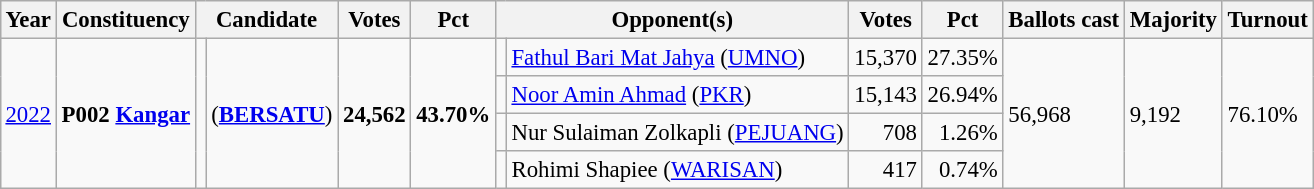<table class="wikitable" style="margin:0.5em ; font-size:95%">
<tr>
<th>Year</th>
<th>Constituency</th>
<th colspan=2>Candidate</th>
<th>Votes</th>
<th>Pct</th>
<th colspan=2>Opponent(s)</th>
<th>Votes</th>
<th>Pct</th>
<th>Ballots cast</th>
<th>Majority</th>
<th>Turnout</th>
</tr>
<tr>
<td rowspan="4"><a href='#'>2022</a></td>
<td rowspan="4"><strong>P002 <a href='#'>Kangar</a></strong></td>
<td rowspan="4" bgcolor=></td>
<td rowspan="4"> (<a href='#'><strong>BERSATU</strong></a>)</td>
<td rowspan="4" align="right"><strong>24,562</strong></td>
<td rowspan="4"><strong>43.70%</strong></td>
<td></td>
<td><a href='#'>Fathul Bari Mat Jahya</a> (<a href='#'>UMNO</a>)</td>
<td align="right">15,370</td>
<td>27.35%</td>
<td rowspan="4">56,968</td>
<td rowspan="4">9,192</td>
<td rowspan="4">76.10%</td>
</tr>
<tr>
<td></td>
<td><a href='#'>Noor Amin Ahmad</a> (<a href='#'>PKR</a>)</td>
<td align="right">15,143</td>
<td>26.94%</td>
</tr>
<tr>
<td bgcolor=></td>
<td>Nur Sulaiman Zolkapli (<a href='#'>PEJUANG</a>)</td>
<td align="right">708</td>
<td align="right">1.26%</td>
</tr>
<tr>
<td></td>
<td>Rohimi Shapiee (<a href='#'>WARISAN</a>)</td>
<td align="right">417</td>
<td align="right">0.74%</td>
</tr>
</table>
